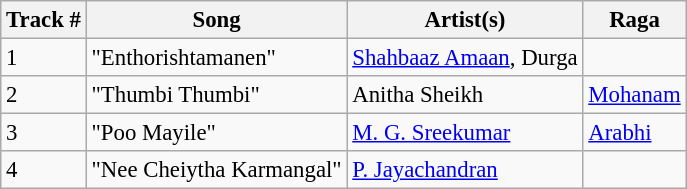<table class="wikitable" style="font-size:95%;">
<tr>
<th>Track #</th>
<th>Song</th>
<th>Artist(s)</th>
<th>Raga</th>
</tr>
<tr>
<td>1</td>
<td>"Enthorishtamanen"</td>
<td><a href='#'>Shahbaaz Amaan</a>, Durga</td>
<td></td>
</tr>
<tr>
<td>2</td>
<td>"Thumbi Thumbi"</td>
<td>Anitha Sheikh</td>
<td><a href='#'>Mohanam</a></td>
</tr>
<tr>
<td>3</td>
<td>"Poo Mayile"</td>
<td><a href='#'>M. G. Sreekumar</a></td>
<td><a href='#'>Arabhi</a></td>
</tr>
<tr>
<td>4</td>
<td>"Nee Cheiytha Karmangal"</td>
<td><a href='#'>P. Jayachandran</a></td>
<td></td>
</tr>
</table>
